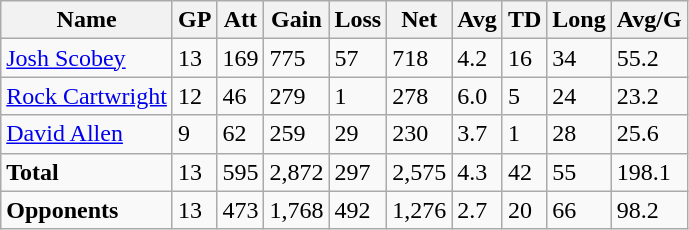<table class="wikitable" style="white-space:nowrap;">
<tr>
<th>Name</th>
<th>GP</th>
<th>Att</th>
<th>Gain</th>
<th>Loss</th>
<th>Net</th>
<th>Avg</th>
<th>TD</th>
<th>Long</th>
<th>Avg/G</th>
</tr>
<tr>
<td><a href='#'>Josh Scobey</a></td>
<td>13</td>
<td>169</td>
<td>775</td>
<td>57</td>
<td>718</td>
<td>4.2</td>
<td>16</td>
<td>34</td>
<td>55.2</td>
</tr>
<tr>
<td><a href='#'>Rock Cartwright</a></td>
<td>12</td>
<td>46</td>
<td>279</td>
<td>1</td>
<td>278</td>
<td>6.0</td>
<td>5</td>
<td>24</td>
<td>23.2</td>
</tr>
<tr>
<td><a href='#'>David Allen</a></td>
<td>9</td>
<td>62</td>
<td>259</td>
<td>29</td>
<td>230</td>
<td>3.7</td>
<td>1</td>
<td>28</td>
<td>25.6</td>
</tr>
<tr>
<td><strong>Total</strong></td>
<td>13</td>
<td>595</td>
<td>2,872</td>
<td>297</td>
<td>2,575</td>
<td>4.3</td>
<td>42</td>
<td>55</td>
<td>198.1</td>
</tr>
<tr>
<td><strong>Opponents</strong></td>
<td>13</td>
<td>473</td>
<td>1,768</td>
<td>492</td>
<td>1,276</td>
<td>2.7</td>
<td>20</td>
<td>66</td>
<td>98.2</td>
</tr>
</table>
